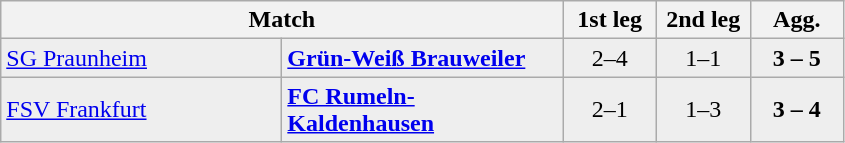<table class="wikitable">
<tr>
<th colspan="2" bgcolor="#EEEEEE">Match</th>
<th style="width:55px;" bgcolor="#EEEEEE">1st leg</th>
<th style="width:55px;" bgcolor="#EEEEEE">2nd leg</th>
<th style="width:55px;" bgcolor="#EEEEEE">Agg.</th>
</tr>
<tr>
<td style="width:180px;" bgcolor="#EEEEEE"><a href='#'>SG Praunheim</a></td>
<td style="width:180px;" bgcolor="#EEEEEE"><strong><a href='#'>Grün-Weiß Brauweiler</a></strong></td>
<td bgcolor="#EEEEEE" align="center">2–4</td>
<td bgcolor="#EEEEEE" align="center">1–1</td>
<td bgcolor="#EEEEEE" align="center"><strong>3 – 5</strong></td>
</tr>
<tr>
<td style="width:180px;" bgcolor="#EEEEEE"><a href='#'>FSV Frankfurt</a></td>
<td style="width:180px;" bgcolor="#EEEEEE"><strong><a href='#'>FC Rumeln-Kaldenhausen</a></strong></td>
<td bgcolor="#EEEEEE" align="center">2–1</td>
<td bgcolor="#EEEEEE" align="center">1–3</td>
<td bgcolor="#EEEEEE" align="center"><strong>3 – 4</strong></td>
</tr>
</table>
